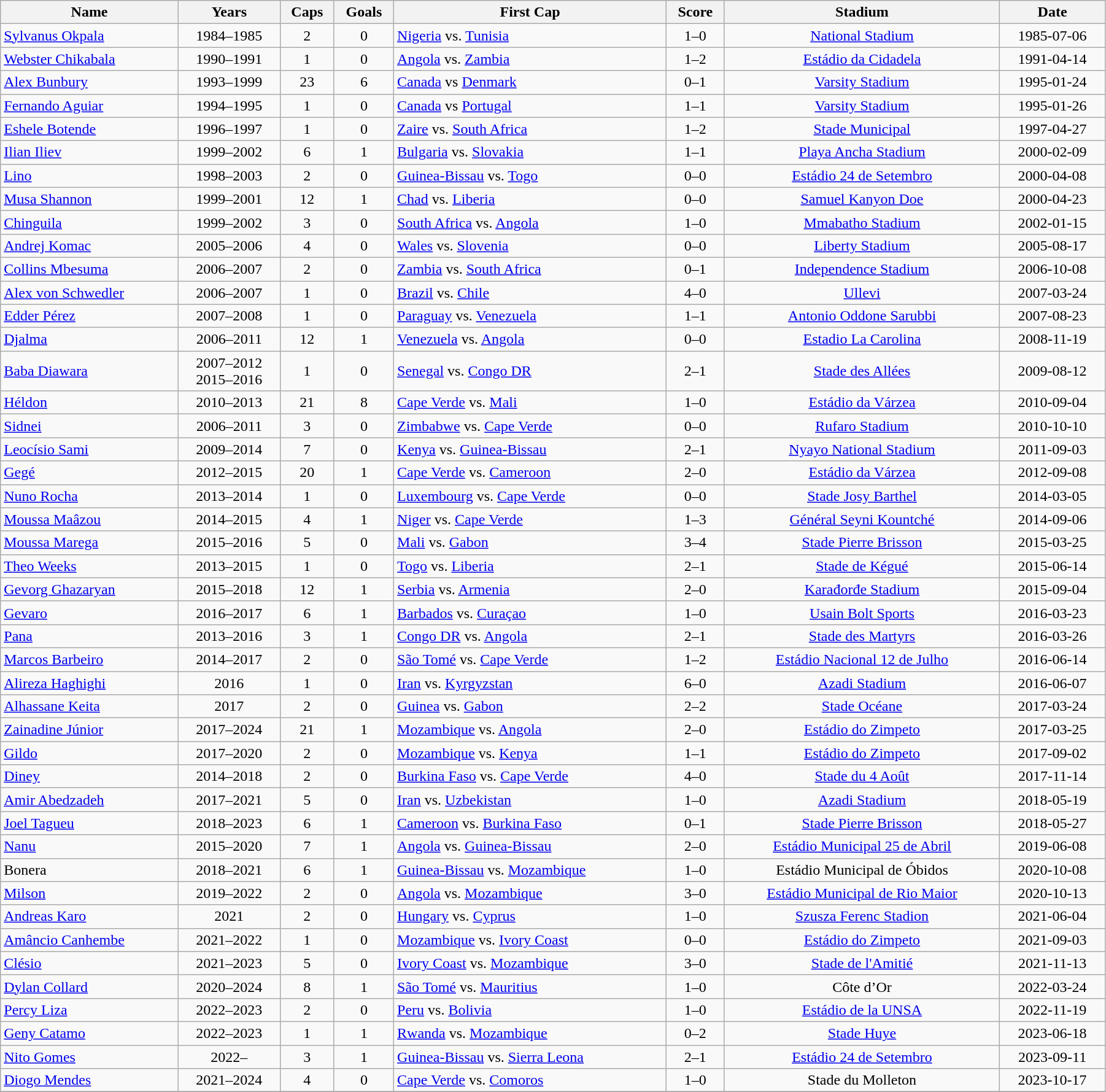<table class="wikitable sortable" style="width:95%; align:center; text-align:center">
<tr>
<th>Name</th>
<th>Years</th>
<th>Caps</th>
<th>Goals</th>
<th>First Cap</th>
<th>Score</th>
<th>Stadium</th>
<th>Date</th>
</tr>
<tr>
<td align="left"> <a href='#'>Sylvanus Okpala</a></td>
<td align="center">1984–1985</td>
<td>2</td>
<td>0</td>
<td align="left"><a href='#'>Nigeria</a>  vs.  <a href='#'>Tunisia</a></td>
<td>1–0</td>
<td><a href='#'>National Stadium</a></td>
<td>1985-07-06</td>
</tr>
<tr>
<td align="left"> <a href='#'>Webster Chikabala</a></td>
<td align="center">1990–1991</td>
<td>1</td>
<td>0</td>
<td align="left"><a href='#'>Angola</a>  vs.  <a href='#'>Zambia</a></td>
<td>1–2</td>
<td><a href='#'>Estádio da Cidadela</a></td>
<td>1991-04-14</td>
</tr>
<tr>
<td align="left"> <a href='#'>Alex Bunbury</a></td>
<td align="center">1993–1999</td>
<td>23</td>
<td>6</td>
<td align="left"><a href='#'>Canada</a>  vs  <a href='#'>Denmark</a></td>
<td>0–1</td>
<td><a href='#'>Varsity Stadium</a></td>
<td>1995-01-24</td>
</tr>
<tr>
<td align="left"> <a href='#'>Fernando Aguiar</a></td>
<td align="center">1994–1995</td>
<td>1</td>
<td>0</td>
<td align="left"><a href='#'>Canada</a>  vs  <a href='#'>Portugal</a></td>
<td>1–1</td>
<td><a href='#'>Varsity Stadium</a></td>
<td>1995-01-26</td>
</tr>
<tr>
<td align="left"> <a href='#'>Eshele Botende</a></td>
<td align="center">1996–1997</td>
<td>1</td>
<td>0</td>
<td align="left"><a href='#'>Zaire</a>  vs.  <a href='#'>South Africa</a></td>
<td>1–2</td>
<td><a href='#'>Stade Municipal</a></td>
<td>1997-04-27</td>
</tr>
<tr>
<td align="left"> <a href='#'>Ilian Iliev</a></td>
<td align="center">1999–2002</td>
<td>6</td>
<td>1</td>
<td align="left"><a href='#'>Bulgaria</a>  vs.  <a href='#'>Slovakia</a></td>
<td>1–1</td>
<td><a href='#'>Playa Ancha Stadium</a></td>
<td>2000-02-09</td>
</tr>
<tr>
<td align="left"> <a href='#'>Lino</a></td>
<td align="center">1998–2003</td>
<td>2</td>
<td>0</td>
<td align="left"><a href='#'>Guinea-Bissau</a>   vs.  <a href='#'>Togo</a></td>
<td>0–0</td>
<td><a href='#'>Estádio 24 de Setembro</a></td>
<td>2000-04-08</td>
</tr>
<tr>
<td align="left"> <a href='#'>Musa Shannon</a></td>
<td align="center">1999–2001</td>
<td>12</td>
<td>1</td>
<td align="left"><a href='#'>Chad</a>  vs.  <a href='#'>Liberia</a></td>
<td>0–0</td>
<td><a href='#'>Samuel Kanyon Doe</a></td>
<td>2000-04-23</td>
</tr>
<tr>
<td align="left"> <a href='#'>Chinguila</a></td>
<td align="center">1999–2002</td>
<td>3</td>
<td>0</td>
<td align="left"><a href='#'>South Africa</a>  vs.  <a href='#'>Angola</a></td>
<td>1–0</td>
<td><a href='#'>Mmabatho Stadium</a></td>
<td>2002-01-15</td>
</tr>
<tr>
<td align="left"> <a href='#'>Andrej Komac</a></td>
<td align="center">2005–2006</td>
<td>4</td>
<td>0</td>
<td align="left"><a href='#'>Wales</a>  vs.  <a href='#'>Slovenia</a></td>
<td>0–0</td>
<td><a href='#'>Liberty Stadium</a></td>
<td>2005-08-17</td>
</tr>
<tr>
<td align="left"> <a href='#'>Collins Mbesuma</a></td>
<td align="center">2006–2007</td>
<td>2</td>
<td>0</td>
<td align="left"><a href='#'>Zambia</a>  vs.  <a href='#'>South Africa</a></td>
<td>0–1</td>
<td><a href='#'>Independence Stadium</a></td>
<td>2006-10-08</td>
</tr>
<tr>
<td align="left"> <a href='#'>Alex von Schwedler</a></td>
<td align="center">2006–2007</td>
<td>1</td>
<td>0</td>
<td align="left"><a href='#'>Brazil</a>  vs.  <a href='#'>Chile</a></td>
<td>4–0</td>
<td><a href='#'>Ullevi</a></td>
<td>2007-03-24</td>
</tr>
<tr>
<td align="left"> <a href='#'>Edder Pérez</a></td>
<td align="center">2007–2008</td>
<td>1</td>
<td>0</td>
<td align="left"><a href='#'>Paraguay</a>  vs.  <a href='#'>Venezuela</a></td>
<td>1–1</td>
<td><a href='#'>Antonio Oddone Sarubbi</a></td>
<td>2007-08-23</td>
</tr>
<tr>
<td align="left"> <a href='#'>Djalma</a></td>
<td align="center">2006–2011</td>
<td>12</td>
<td>1</td>
<td align="left"><a href='#'>Venezuela</a>  vs.  <a href='#'>Angola</a></td>
<td>0–0</td>
<td><a href='#'>Estadio La Carolina</a></td>
<td>2008-11-19</td>
</tr>
<tr>
<td align="left"> <a href='#'>Baba Diawara</a></td>
<td align="center">2007–2012<br>2015–2016</td>
<td>1</td>
<td>0</td>
<td align="left"><a href='#'>Senegal</a>   vs.  <a href='#'>Congo DR</a></td>
<td>2–1</td>
<td><a href='#'>Stade des Allées</a></td>
<td>2009-08-12</td>
</tr>
<tr>
<td align="left"> <a href='#'>Héldon</a></td>
<td align="center">2010–2013</td>
<td>21</td>
<td>8</td>
<td align="left"><a href='#'>Cape Verde</a>  vs.  <a href='#'>Mali</a></td>
<td>1–0</td>
<td><a href='#'>Estádio da Várzea</a></td>
<td>2010-09-04</td>
</tr>
<tr>
<td align="left"> <a href='#'>Sidnei</a></td>
<td align="center">2006–2011</td>
<td>3</td>
<td>0</td>
<td align="left"><a href='#'>Zimbabwe</a>  vs.  <a href='#'>Cape Verde</a></td>
<td>0–0</td>
<td><a href='#'>Rufaro Stadium</a></td>
<td>2010-10-10</td>
</tr>
<tr>
<td align="left"> <a href='#'>Leocísio Sami</a></td>
<td align="center">2009–2014</td>
<td>7</td>
<td>0</td>
<td align="left"><a href='#'>Kenya</a>   vs.  <a href='#'>Guinea-Bissau</a></td>
<td>2–1</td>
<td><a href='#'>Nyayo National Stadium</a></td>
<td>2011-09-03</td>
</tr>
<tr>
<td align="left"> <a href='#'>Gegé</a></td>
<td align="center">2012–2015</td>
<td>20</td>
<td>1</td>
<td align="left"><a href='#'>Cape Verde</a>  vs.  <a href='#'>Cameroon</a></td>
<td>2–0</td>
<td><a href='#'>Estádio da Várzea</a></td>
<td>2012-09-08</td>
</tr>
<tr>
<td align="left"> <a href='#'>Nuno Rocha</a></td>
<td align="center">2013–2014</td>
<td>1</td>
<td>0</td>
<td align="left"><a href='#'>Luxembourg</a>  vs.  <a href='#'>Cape Verde</a></td>
<td>0–0</td>
<td><a href='#'>Stade Josy Barthel</a></td>
<td>2014-03-05</td>
</tr>
<tr>
<td align="left"> <a href='#'>Moussa Maâzou</a></td>
<td align="center">2014–2015</td>
<td>4</td>
<td>1</td>
<td align="left"><a href='#'>Niger</a>  vs.  <a href='#'>Cape Verde</a></td>
<td>1–3</td>
<td><a href='#'>Général Seyni Kountché</a></td>
<td>2014-09-06</td>
</tr>
<tr>
<td align="left"> <a href='#'>Moussa Marega</a></td>
<td align="center">2015–2016</td>
<td>5</td>
<td>0</td>
<td align="left"><a href='#'>Mali</a>  vs.  <a href='#'>Gabon</a></td>
<td>3–4</td>
<td><a href='#'>Stade Pierre Brisson</a></td>
<td>2015-03-25</td>
</tr>
<tr>
<td align="left"> <a href='#'>Theo Weeks</a></td>
<td align="center">2013–2015</td>
<td>1</td>
<td>0</td>
<td align="left"><a href='#'>Togo</a>  vs.  <a href='#'>Liberia</a></td>
<td>2–1</td>
<td><a href='#'>Stade de Kégué</a></td>
<td>2015-06-14</td>
</tr>
<tr>
<td align="left"> <a href='#'>Gevorg Ghazaryan</a></td>
<td align="center">2015–2018</td>
<td>12</td>
<td>1</td>
<td align="left"><a href='#'>Serbia</a>  vs.  <a href='#'>Armenia</a></td>
<td>2–0</td>
<td><a href='#'>Karađorđe Stadium</a></td>
<td>2015-09-04</td>
</tr>
<tr>
<td align="left"> <a href='#'>Gevaro</a></td>
<td align="center">2016–2017</td>
<td>6</td>
<td>1</td>
<td align="left"><a href='#'>Barbados</a>   vs.  <a href='#'>Curaçao</a></td>
<td>1–0</td>
<td><a href='#'>Usain Bolt Sports</a></td>
<td>2016-03-23</td>
</tr>
<tr>
<td align="left"> <a href='#'>Pana</a></td>
<td align="center">2013–2016</td>
<td>3</td>
<td>1</td>
<td align="left"><a href='#'>Congo DR</a>   vs.  <a href='#'>Angola</a></td>
<td>2–1</td>
<td><a href='#'>Stade des Martyrs</a></td>
<td>2016-03-26</td>
</tr>
<tr>
<td align="left"> <a href='#'>Marcos Barbeiro</a></td>
<td align="center">2014–2017</td>
<td>2</td>
<td>0</td>
<td align="left"><a href='#'>São Tomé</a>  vs.  <a href='#'>Cape Verde</a></td>
<td>1–2</td>
<td><a href='#'>Estádio Nacional 12 de Julho</a></td>
<td>2016-06-14</td>
</tr>
<tr>
<td align="left"> <a href='#'>Alireza Haghighi</a></td>
<td align="center">2016</td>
<td>1</td>
<td>0</td>
<td align="left"><a href='#'>Iran</a>   vs.  <a href='#'>Kyrgyzstan</a></td>
<td>6–0</td>
<td><a href='#'>Azadi Stadium</a></td>
<td>2016-06-07</td>
</tr>
<tr>
<td align="left"> <a href='#'>Alhassane Keita</a></td>
<td align="center">2017</td>
<td>2</td>
<td>0</td>
<td align="left"><a href='#'>Guinea</a>  vs.  <a href='#'>Gabon</a></td>
<td>2–2</td>
<td><a href='#'>Stade Océane</a></td>
<td>2017-03-24</td>
</tr>
<tr>
<td align="left"> <a href='#'>Zainadine Júnior</a></td>
<td align="center">2017–2024</td>
<td>21</td>
<td>1</td>
<td align="left"><a href='#'>Mozambique</a>  vs.  <a href='#'>Angola</a></td>
<td>2–0</td>
<td><a href='#'>Estádio do Zimpeto</a></td>
<td>2017-03-25</td>
</tr>
<tr>
<td align="left"> <a href='#'>Gildo</a></td>
<td align="center">2017–2020</td>
<td>2</td>
<td>0</td>
<td align="left"><a href='#'>Mozambique</a>  vs.  <a href='#'>Kenya</a></td>
<td>1–1</td>
<td><a href='#'>Estádio do Zimpeto</a></td>
<td>2017-09-02</td>
</tr>
<tr>
<td align="left"> <a href='#'>Diney</a></td>
<td align="center">2014–2018</td>
<td>2</td>
<td>0</td>
<td align="left"><a href='#'>Burkina Faso</a>  vs.  <a href='#'>Cape Verde</a></td>
<td>4–0</td>
<td><a href='#'>Stade du 4 Août</a></td>
<td>2017-11-14</td>
</tr>
<tr>
<td align="left"> <a href='#'>Amir Abedzadeh</a></td>
<td align="center">2017–2021</td>
<td>5</td>
<td>0</td>
<td align="left"><a href='#'>Iran</a>  vs.  <a href='#'>Uzbekistan</a></td>
<td>1–0</td>
<td><a href='#'>Azadi Stadium</a></td>
<td>2018-05-19</td>
</tr>
<tr>
<td align="left"> <a href='#'>Joel Tagueu</a></td>
<td align="center">2018–2023</td>
<td>6</td>
<td>1</td>
<td align="left"><a href='#'>Cameroon</a>  vs.  <a href='#'>Burkina Faso</a></td>
<td>0–1</td>
<td><a href='#'>Stade Pierre Brisson</a></td>
<td>2018-05-27</td>
</tr>
<tr>
<td align="left"> <a href='#'>Nanu</a></td>
<td align="center">2015–2020</td>
<td>7</td>
<td>1</td>
<td align="left"><a href='#'>Angola</a>  vs.  <a href='#'>Guinea-Bissau</a></td>
<td>2–0</td>
<td><a href='#'>Estádio Municipal 25 de Abril</a></td>
<td>2019-06-08</td>
</tr>
<tr>
<td align="left"> Bonera</td>
<td align="center">2018–2021</td>
<td>6</td>
<td>1</td>
<td align="left"><a href='#'>Guinea-Bissau</a>   vs.  <a href='#'>Mozambique</a></td>
<td>1–0</td>
<td>Estádio Municipal de Óbidos</td>
<td>2020-10-08</td>
</tr>
<tr>
<td align="left"> <a href='#'>Milson</a></td>
<td align="center">2019–2022</td>
<td>2</td>
<td>0</td>
<td align="left"><a href='#'>Angola</a>  vs.  <a href='#'>Mozambique</a></td>
<td>3–0</td>
<td><a href='#'>Estádio Municipal de Rio Maior</a></td>
<td>2020-10-13</td>
</tr>
<tr>
<td align="left"> <a href='#'>Andreas Karo</a></td>
<td align="center">2021</td>
<td>2</td>
<td>0</td>
<td align="left"><a href='#'>Hungary</a>  vs.  <a href='#'>Cyprus</a></td>
<td>1–0</td>
<td><a href='#'>Szusza Ferenc Stadion</a></td>
<td>2021-06-04</td>
</tr>
<tr>
<td align="left"> <a href='#'>Amâncio Canhembe</a></td>
<td align="center">2021–2022</td>
<td>1</td>
<td>0</td>
<td align="left"><a href='#'>Mozambique</a>  vs.  <a href='#'>Ivory Coast</a></td>
<td>0–0</td>
<td><a href='#'>Estádio do Zimpeto</a></td>
<td>2021-09-03</td>
</tr>
<tr>
<td align="left"> <a href='#'>Clésio</a></td>
<td align="center">2021–2023</td>
<td>5</td>
<td>0</td>
<td align="left"><a href='#'>Ivory Coast</a>  vs.  <a href='#'>Mozambique</a></td>
<td>3–0</td>
<td><a href='#'>Stade de l'Amitié</a></td>
<td>2021-11-13</td>
</tr>
<tr>
<td align="left"> <a href='#'>Dylan Collard</a></td>
<td align="center">2020–2024</td>
<td>8</td>
<td>1</td>
<td align="left"><a href='#'>São Tomé</a>  vs.  <a href='#'>Mauritius</a></td>
<td>1–0</td>
<td>Côte d’Or</td>
<td>2022-03-24</td>
</tr>
<tr>
<td align="left"> <a href='#'>Percy Liza</a></td>
<td align="center">2022–2023</td>
<td>2</td>
<td>0</td>
<td align="left"><a href='#'>Peru</a>  vs.  <a href='#'>Bolivia</a></td>
<td>1–0</td>
<td><a href='#'>Estádio de la UNSA</a></td>
<td>2022-11-19</td>
</tr>
<tr>
<td align="left"> <a href='#'>Geny Catamo</a></td>
<td align="center">2022–2023</td>
<td>1</td>
<td>1</td>
<td align="left"><a href='#'>Rwanda</a>  vs.  <a href='#'>Mozambique</a></td>
<td>0–2</td>
<td><a href='#'>Stade Huye</a></td>
<td>2023-06-18</td>
</tr>
<tr>
<td align="left"> <a href='#'>Nito Gomes</a></td>
<td align="center">2022–</td>
<td>3</td>
<td>1</td>
<td align="left"><a href='#'>Guinea-Bissau</a>  vs.  <a href='#'>Sierra Leona</a></td>
<td>2–1</td>
<td><a href='#'>Estádio 24 de Setembro</a></td>
<td>2023-09-11</td>
</tr>
<tr>
<td align="left"> <a href='#'>Diogo Mendes</a></td>
<td align="center">2021–2024</td>
<td>4</td>
<td>0</td>
<td align="left"><a href='#'>Cape Verde</a>  vs.  <a href='#'>Comoros</a></td>
<td>1–0</td>
<td>Stade du Molleton</td>
<td>2023-10-17</td>
</tr>
<tr>
</tr>
</table>
